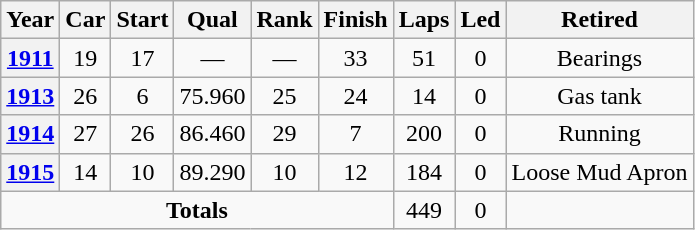<table class="wikitable" style="text-align:center">
<tr>
<th>Year</th>
<th>Car</th>
<th>Start</th>
<th>Qual</th>
<th>Rank</th>
<th>Finish</th>
<th>Laps</th>
<th>Led</th>
<th>Retired</th>
</tr>
<tr>
<th><a href='#'>1911</a></th>
<td>19</td>
<td>17</td>
<td>—</td>
<td>—</td>
<td>33</td>
<td>51</td>
<td>0</td>
<td>Bearings</td>
</tr>
<tr>
<th><a href='#'>1913</a></th>
<td>26</td>
<td>6</td>
<td>75.960</td>
<td>25</td>
<td>24</td>
<td>14</td>
<td>0</td>
<td>Gas tank</td>
</tr>
<tr>
<th><a href='#'>1914</a></th>
<td>27</td>
<td>26</td>
<td>86.460</td>
<td>29</td>
<td>7</td>
<td>200</td>
<td>0</td>
<td>Running</td>
</tr>
<tr>
<th><a href='#'>1915</a></th>
<td>14</td>
<td>10</td>
<td>89.290</td>
<td>10</td>
<td>12</td>
<td>184</td>
<td>0</td>
<td>Loose Mud Apron</td>
</tr>
<tr>
<td colspan=6><strong>Totals</strong></td>
<td>449</td>
<td>0</td>
<td></td>
</tr>
</table>
